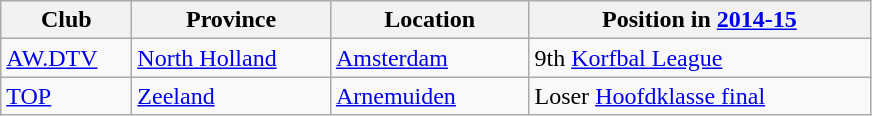<table class="wikitable sortable">
<tr>
<th width=80>Club</th>
<th width=125>Province</th>
<th width=125>Location</th>
<th width=220>Position in <a href='#'>2014-15</a></th>
</tr>
<tr>
<td><a href='#'>AW.DTV</a></td>
<td> <a href='#'>North Holland</a></td>
<td><a href='#'>Amsterdam</a></td>
<td>9th <a href='#'>Korfbal League</a></td>
</tr>
<tr>
<td><a href='#'>TOP</a></td>
<td> <a href='#'>Zeeland</a></td>
<td><a href='#'>Arnemuiden</a></td>
<td>Loser <a href='#'>Hoofdklasse final</a></td>
</tr>
</table>
